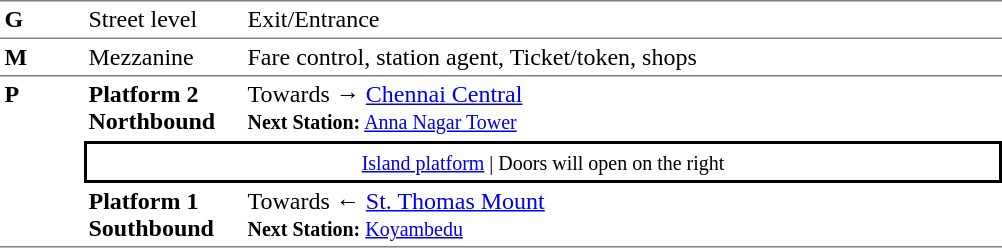<table table border=0 cellspacing=0 cellpadding=3>
<tr>
<td style="border-top:solid 1px gray;border-bottom:solid 1px gray;" width=50 valign=top><strong>G</strong></td>
<td style="border-top:solid 1px gray;border-bottom:solid 1px gray;" width=100 valign=top>Street level</td>
<td style="border-top:solid 1px gray;border-bottom:solid 1px gray;" width=390 valign=top>Exit/Entrance</td>
</tr>
<tr>
<td style="border-bottom:solid 1px gray;"><strong>M</strong></td>
<td style="border-bottom:solid 1px gray;">Mezzanine</td>
<td style="border-bottom:solid 1px gray;">Fare control, station agent, Ticket/token, shops</td>
</tr>
<tr>
<td style="border-bottom:solid 1px gray;" width=50 rowspan=3 valign=top><strong>P</strong></td>
<td style="border-bottom:solid 1px white;" width=100><span><strong>Platform 2</strong><br><strong>Northbound</strong></span></td>
<td style="border-bottom:solid 1px white;" width=500>Towards → <a href='#'>Chennai Central</a><br><small><strong>Next Station:</strong> <a href='#'>Anna Nagar Tower</a></small></td>
</tr>
<tr>
<td style="border-top:solid 2px black;border-right:solid 2px black;border-left:solid 2px black;border-bottom:solid 2px black;text-align:center;" colspan=2><small><a href='#'>Island platform</a> | Doors will open on the right </small></td>
</tr>
<tr>
<td style="border-bottom:solid 1px gray;" width=100><span><strong>Platform 1</strong><br><strong>Southbound</strong></span></td>
<td style="border-bottom:solid 1px gray;" width="500">Towards ← <a href='#'>St. Thomas Mount</a><br><small><strong>Next Station:</strong> <a href='#'>Koyambedu</a></small></td>
</tr>
</table>
